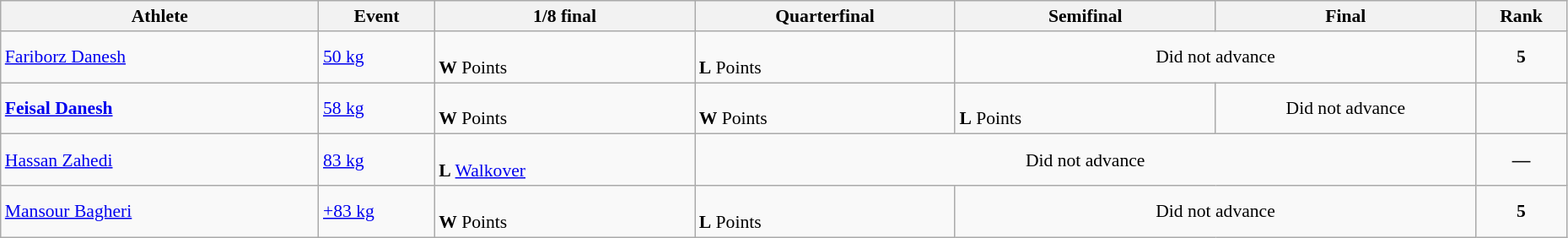<table class="wikitable" width="98%" style="text-align:left; font-size:90%">
<tr>
<th width="11%">Athlete</th>
<th width="4%">Event</th>
<th width="9%">1/8 final</th>
<th width="9%">Quarterfinal</th>
<th width="9%">Semifinal</th>
<th width="9%">Final</th>
<th width="3%">Rank</th>
</tr>
<tr>
<td><a href='#'>Fariborz Danesh</a></td>
<td><a href='#'>50 kg</a></td>
<td><br><strong>W</strong> Points</td>
<td><br><strong>L</strong> Points</td>
<td colspan=2 align=center>Did not advance</td>
<td align=center><strong>5</strong></td>
</tr>
<tr>
<td><strong><a href='#'>Feisal Danesh</a></strong></td>
<td><a href='#'>58 kg</a></td>
<td><br><strong>W</strong> Points</td>
<td><br><strong>W</strong> Points</td>
<td><br><strong>L</strong> Points</td>
<td align=center>Did not advance</td>
<td align=center></td>
</tr>
<tr>
<td><a href='#'>Hassan Zahedi</a></td>
<td><a href='#'>83 kg</a></td>
<td><br><strong>L</strong> <a href='#'>Walkover</a></td>
<td colspan=3 align=center>Did not advance</td>
<td align=center><strong>—</strong></td>
</tr>
<tr>
<td><a href='#'>Mansour Bagheri</a></td>
<td><a href='#'>+83 kg</a></td>
<td><br><strong>W</strong> Points</td>
<td><br><strong>L</strong> Points</td>
<td colspan=2 align=center>Did not advance</td>
<td align=center><strong>5</strong></td>
</tr>
</table>
